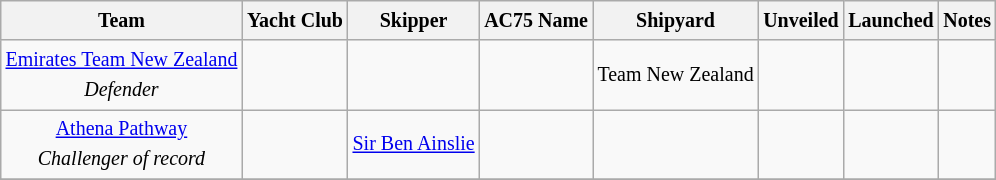<table class="wikitable" style="font-size:10pt;line-height:1.5;text-align: center;">
<tr>
<th>Team</th>
<th>Yacht Club</th>
<th>Skipper</th>
<th>AC75 Name</th>
<th>Shipyard</th>
<th>Unveiled</th>
<th>Launched</th>
<th>Notes</th>
</tr>
<tr>
<td> <a href='#'>Emirates Team New Zealand</a><br><em>Defender</em></td>
<td></td>
<td></td>
<td></td>
<td>Team New Zealand</td>
<td></td>
<td></td>
<td></td>
</tr>
<tr>
<td> <a href='#'>Athena Pathway</a><br><em>Challenger of record</em></td>
<td></td>
<td> <a href='#'>Sir Ben Ainslie</a></td>
<td></td>
<td></td>
<td></td>
<td></td>
<td></td>
</tr>
<tr>
</tr>
</table>
